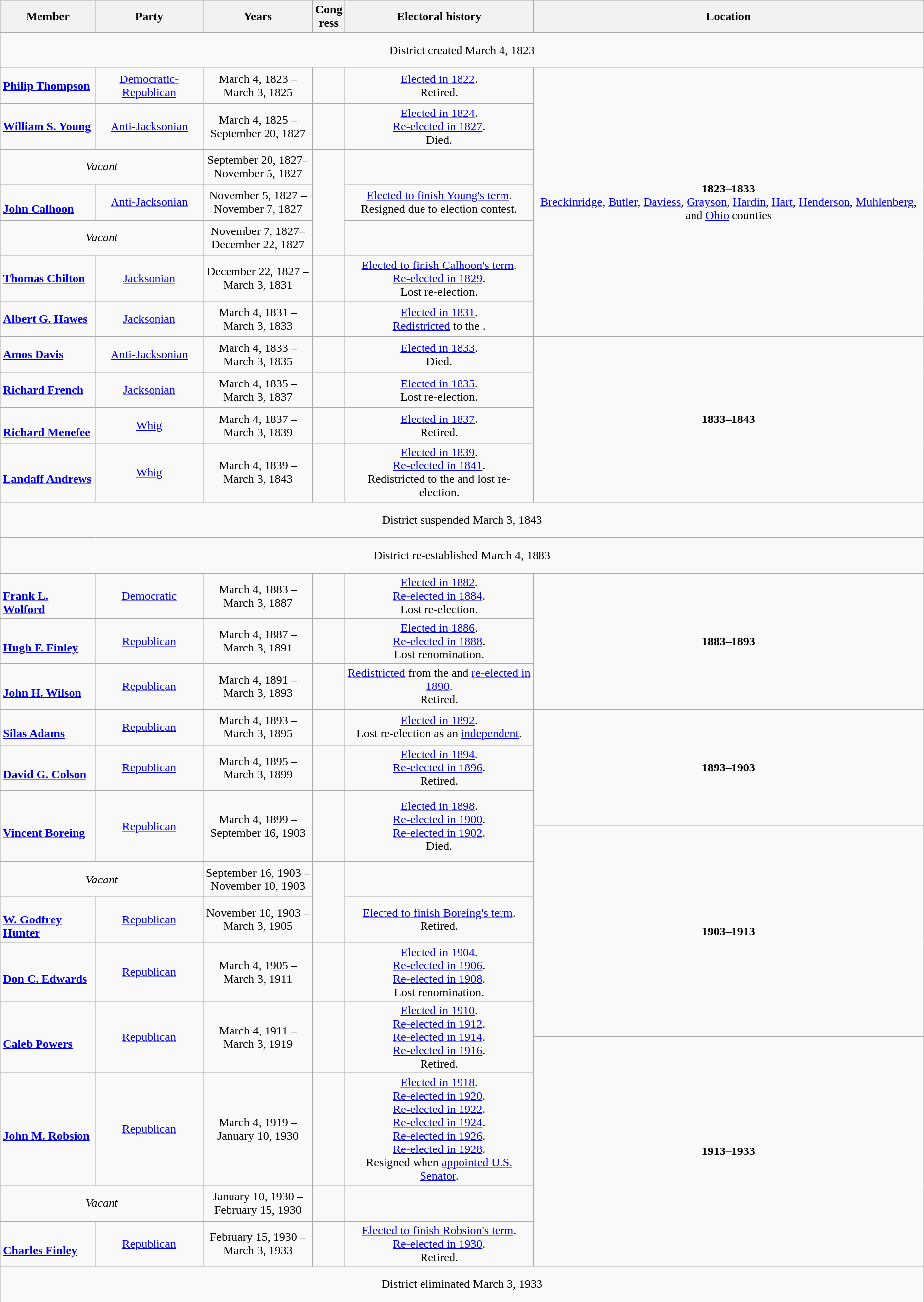<table class=wikitable style="text-align:center">
<tr>
<th>Member</th>
<th>Party</th>
<th>Years</th>
<th>Cong<br>ress</th>
<th>Electoral history</th>
<th>Location</th>
</tr>
<tr style="height:3em">
<td colspan=6>District created March 4, 1823</td>
</tr>
<tr style="height:3em">
<td align=left><strong><a href='#'>Philip Thompson</a></strong><br></td>
<td><a href='#'>Democratic-Republican</a></td>
<td nowrap>March 4, 1823 –<br>March 3, 1825</td>
<td></td>
<td><a href='#'>Elected in 1822</a>.<br>Retired.</td>
<td rowspan=7><strong>1823–1833</strong><br><a href='#'>Breckinridge</a>, <a href='#'>Butler</a>, <a href='#'>Daviess</a>, <a href='#'>Grayson</a>, <a href='#'>Hardin</a>, <a href='#'>Hart</a>, <a href='#'>Henderson</a>, <a href='#'>Muhlenberg</a>, and <a href='#'>Ohio</a> counties</td>
</tr>
<tr style="height:3em">
<td align=left><strong><a href='#'>William S. Young</a></strong><br></td>
<td><a href='#'>Anti-Jacksonian</a></td>
<td nowrap>March 4, 1825 –<br>September 20, 1827</td>
<td></td>
<td><a href='#'>Elected in 1824</a>.<br><a href='#'>Re-elected in 1827</a>.<br>Died.</td>
</tr>
<tr style="height:3em">
<td colspan=2><em>Vacant</em></td>
<td nowrap>September 20, 1827–<br>November 5, 1827</td>
<td rowspan=3></td>
<td></td>
</tr>
<tr style="height:3em">
<td align=left><br><strong><a href='#'>John Calhoon</a></strong><br></td>
<td><a href='#'>Anti-Jacksonian</a></td>
<td nowrap>November 5, 1827 –<br>November 7, 1827</td>
<td><a href='#'>Elected to finish Young's term</a>.<br>Resigned due to election contest.</td>
</tr>
<tr style="height:3em">
<td colspan=2><em>Vacant</em></td>
<td nowrap>November 7, 1827–<br>December 22, 1827</td>
<td></td>
</tr>
<tr style="height:3em">
<td align=left><strong><a href='#'>Thomas Chilton</a></strong><br></td>
<td><a href='#'>Jacksonian</a></td>
<td nowrap>December 22, 1827 –<br>March 3, 1831</td>
<td></td>
<td><a href='#'>Elected to finish Calhoon's term</a>.<br><a href='#'>Re-elected in 1829</a>.<br>Lost re-election.</td>
</tr>
<tr style="height:3em">
<td align=left><strong><a href='#'>Albert G. Hawes</a></strong><br></td>
<td><a href='#'>Jacksonian</a></td>
<td nowrap>March 4, 1831 –<br>March 3, 1833</td>
<td></td>
<td><a href='#'>Elected in 1831</a>.<br><a href='#'>Redistricted</a> to the .</td>
</tr>
<tr style="height:3em">
<td align=left><strong><a href='#'>Amos Davis</a></strong><br></td>
<td><a href='#'>Anti-Jacksonian</a></td>
<td nowrap>March 4, 1833 –<br>March 3, 1835</td>
<td></td>
<td><a href='#'>Elected in 1833</a>.<br>Died.</td>
<td rowspan=4><strong>1833–1843</strong><br></td>
</tr>
<tr style="height:3em">
<td align=left><strong><a href='#'>Richard French</a></strong><br></td>
<td><a href='#'>Jacksonian</a></td>
<td nowrap>March 4, 1835 –<br>March 3, 1837</td>
<td></td>
<td><a href='#'>Elected in 1835</a>.<br>Lost re-election.</td>
</tr>
<tr style="height:3em">
<td align=left><br><strong><a href='#'>Richard Menefee</a></strong><br></td>
<td><a href='#'>Whig</a></td>
<td nowrap>March 4, 1837 –<br>March 3, 1839</td>
<td></td>
<td><a href='#'>Elected in 1837</a>.<br>Retired.</td>
</tr>
<tr style="height:3em">
<td align=left><br><strong><a href='#'>Landaff Andrews</a></strong><br></td>
<td><a href='#'>Whig</a></td>
<td nowrap>March 4, 1839 –<br>March 3, 1843</td>
<td></td>
<td><a href='#'>Elected in 1839</a>.<br><a href='#'>Re-elected in 1841</a>.<br>Redistricted to the  and lost re-election.</td>
</tr>
<tr style="height:3em">
<td colspan=6>District suspended March 3, 1843</td>
</tr>
<tr style="height:3em">
<td colspan=6>District re-established March 4, 1883</td>
</tr>
<tr style="height:3em">
<td align=left><br><strong><a href='#'>Frank L. Wolford</a></strong><br></td>
<td><a href='#'>Democratic</a></td>
<td nowrap>March 4, 1883 –<br>March 3, 1887</td>
<td></td>
<td><a href='#'>Elected in 1882</a>.<br><a href='#'>Re-elected in 1884</a>.<br>Lost re-election.</td>
<td rowspan=3><strong>1883–1893</strong><br></td>
</tr>
<tr style="height:3em">
<td align=left><br><strong><a href='#'>Hugh F. Finley</a></strong><br></td>
<td><a href='#'>Republican</a></td>
<td nowrap>March 4, 1887 –<br>March 3, 1891</td>
<td></td>
<td><a href='#'>Elected in 1886</a>.<br><a href='#'>Re-elected in 1888</a>.<br>Lost renomination.</td>
</tr>
<tr style="height:3em">
<td align=left><br><strong><a href='#'>John H. Wilson</a></strong><br></td>
<td><a href='#'>Republican</a></td>
<td nowrap>March 4, 1891 –<br>March 3, 1893</td>
<td></td>
<td><a href='#'>Redistricted</a> from the  and <a href='#'>re-elected in 1890</a>.<br>Retired.</td>
</tr>
<tr style="height:3em">
<td align=left><br><strong><a href='#'>Silas Adams</a></strong><br></td>
<td><a href='#'>Republican</a></td>
<td nowrap>March 4, 1893 –<br>March 3, 1895</td>
<td></td>
<td><a href='#'>Elected in 1892</a>.<br>Lost re-election as an <a href='#'>independent</a>.</td>
<td rowspan=3><strong>1893–1903</strong><br></td>
</tr>
<tr style="height:3em">
<td align=left><br><strong><a href='#'>David G. Colson</a></strong><br></td>
<td><a href='#'>Republican</a></td>
<td nowrap>March 4, 1895 –<br>March 3, 1899</td>
<td></td>
<td><a href='#'>Elected in 1894</a>.<br><a href='#'>Re-elected in 1896</a>.<br>Retired.</td>
</tr>
<tr style="height:3em">
<td rowspan=2; align=left><br><strong><a href='#'>Vincent Boreing</a></strong><br></td>
<td rowspan=2; ><a href='#'>Republican</a></td>
<td rowspan=2; nowrap>March 4, 1899 –<br>September 16, 1903</td>
<td rowspan=2></td>
<td rowspan=2><a href='#'>Elected in 1898</a>.<br><a href='#'>Re-elected in 1900</a>.<br><a href='#'>Re-elected in 1902</a>.<br>Died.</td>
</tr>
<tr style="height:3em">
<td rowspan=5><strong>1903–1913</strong><br></td>
</tr>
<tr style="height:3em">
<td colspan=2><em>Vacant</em></td>
<td nowrap>September 16, 1903 –<br>November 10, 1903</td>
<td rowspan=2></td>
<td></td>
</tr>
<tr style="height:3em">
<td align=left><br><strong><a href='#'>W. Godfrey Hunter</a></strong><br></td>
<td><a href='#'>Republican</a></td>
<td nowrap>November 10, 1903 –<br>March 3, 1905</td>
<td><a href='#'>Elected to finish Boreing's term</a>.<br>Retired.</td>
</tr>
<tr style="height:3em">
<td align=left><br><strong><a href='#'>Don C. Edwards</a></strong><br></td>
<td><a href='#'>Republican</a></td>
<td nowrap>March 4, 1905 –<br>March 3, 1911</td>
<td></td>
<td><a href='#'>Elected in 1904</a>.<br><a href='#'>Re-elected in 1906</a>.<br><a href='#'>Re-elected in 1908</a>.<br>Lost renomination.</td>
</tr>
<tr style="height:3em">
<td rowspan=2; align=left><br><strong><a href='#'>Caleb Powers</a></strong><br></td>
<td rowspan=2; ><a href='#'>Republican</a></td>
<td rowspan=2; nowrap>March 4, 1911 –<br>March 3, 1919</td>
<td rowspan=2></td>
<td rowspan=2><a href='#'>Elected in 1910</a>.<br><a href='#'>Re-elected in 1912</a>.<br><a href='#'>Re-elected in 1914</a>.<br><a href='#'>Re-elected in 1916</a>.<br>Retired.</td>
</tr>
<tr style="height:3em">
<td rowspan=4><strong>1913–1933</strong><br></td>
</tr>
<tr style="height:3em">
<td align=left><br><strong><a href='#'>John M. Robsion</a></strong><br></td>
<td><a href='#'>Republican</a></td>
<td nowrap>March 4, 1919 –<br>January 10, 1930</td>
<td></td>
<td><a href='#'>Elected in 1918</a>.<br><a href='#'>Re-elected in 1920</a>.<br><a href='#'>Re-elected in 1922</a>.<br><a href='#'>Re-elected in 1924</a>.<br><a href='#'>Re-elected in 1926</a>.<br><a href='#'>Re-elected in 1928</a>.<br>Resigned when <a href='#'>appointed U.S. Senator</a>.</td>
</tr>
<tr style="height:3em">
<td colspan=2><em>Vacant</em></td>
<td nowrap>January 10, 1930 –<br>February 15, 1930</td>
<td></td>
<td></td>
</tr>
<tr style="height:3em">
<td align=left><br><strong><a href='#'>Charles Finley</a></strong><br></td>
<td><a href='#'>Republican</a></td>
<td nowrap>February 15, 1930 –<br>March 3, 1933</td>
<td></td>
<td><a href='#'>Elected to finish Robsion's term</a>.<br><a href='#'>Re-elected in 1930</a>.<br>Retired.</td>
</tr>
<tr style="height:3em">
<td colspan=6>District eliminated March 3, 1933</td>
</tr>
</table>
